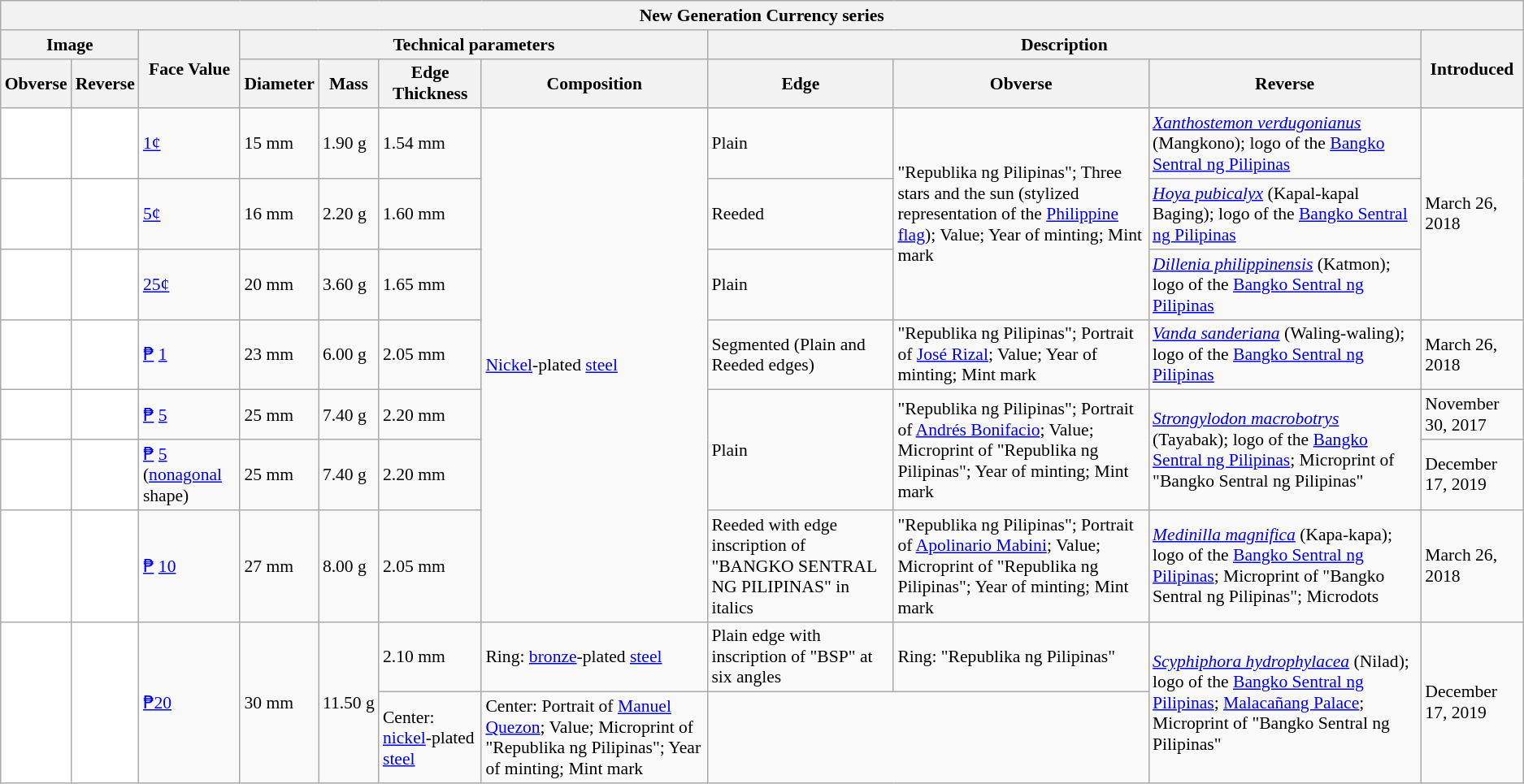<table class="wikitable" style="font-size: 90%">
<tr>
<th colspan="11">New Generation Currency series</th>
</tr>
<tr>
<th colspan="2">Image</th>
<th rowspan="2">Face Value</th>
<th colspan="4">Technical parameters</th>
<th colspan="3">Description</th>
<th rowspan="2">Introduced</th>
</tr>
<tr>
<th>Obverse</th>
<th>Reverse</th>
<th>Diameter</th>
<th>Mass</th>
<th>Edge Thickness</th>
<th>Composition</th>
<th>Edge</th>
<th>Obverse</th>
<th>Reverse</th>
</tr>
<tr>
<td style="text-align:center; background:#FFF;"></td>
<td style="text-align:center; background:#FFF;"></td>
<td><a href='#'>1¢</a></td>
<td>15 mm</td>
<td>1.90 g</td>
<td>1.54 mm</td>
<td rowspan="7"><a href='#'>Nickel</a>-plated <a href='#'>steel</a></td>
<td>Plain</td>
<td rowspan="3">"Republika ng Pilipinas"; Three stars and the sun (stylized representation of the <a href='#'>Philippine flag</a>); Value; Year of minting; Mint mark</td>
<td><em><a href='#'>Xanthostemon verdugonianus</a></em> (Mangkono); logo of the <a href='#'>Bangko Sentral ng Pilipinas</a></td>
<td rowspan="3">March 26, 2018</td>
</tr>
<tr>
<td style="text-align:center; background:#FFF;"></td>
<td style="text-align:center; background:#FFF;"></td>
<td><a href='#'>5¢</a></td>
<td>16 mm</td>
<td>2.20 g</td>
<td>1.60 mm</td>
<td>Reeded</td>
<td><em><a href='#'>Hoya pubicalyx</a></em> (Kapal-kapal Baging); logo of the <a href='#'>Bangko Sentral ng Pilipinas</a></td>
</tr>
<tr>
<td style="text-align:center; background:#FFF;"></td>
<td style="text-align:center; background:#FFF;"></td>
<td><a href='#'>25¢</a></td>
<td>20 mm</td>
<td>3.60 g</td>
<td>1.65 mm</td>
<td>Plain</td>
<td><em><a href='#'>Dillenia philippinensis</a></em> (Katmon); logo of the <a href='#'>Bangko Sentral ng Pilipinas</a></td>
</tr>
<tr>
<td style="text-align:center; background:#FFF;"></td>
<td style="text-align:center; background:#FFF;"></td>
<td><a href='#'>₱</a> <a href='#'>1</a></td>
<td>23 mm</td>
<td>6.00 g</td>
<td>2.05 mm</td>
<td>Segmented (Plain and Reeded edges)</td>
<td>"Republika ng Pilipinas"; Portrait of <a href='#'>José Rizal</a>; Value; Year of minting; Mint mark</td>
<td><em><a href='#'>Vanda sanderiana</a></em> (Waling-waling); logo of the <a href='#'>Bangko Sentral ng Pilipinas</a></td>
<td>March 26, 2018</td>
</tr>
<tr>
<td style="text-align:center; background:#FFF;"></td>
<td style="text-align:center; background:#FFF;"></td>
<td><a href='#'>₱</a> <a href='#'>5</a></td>
<td>25 mm</td>
<td>7.40 g</td>
<td>2.20 mm</td>
<td rowspan="2">Plain</td>
<td rowspan="2">"Republika ng Pilipinas"; Portrait of <a href='#'>Andrés Bonifacio</a>; Value; Microprint of "Republika ng Pilipinas"; Year of minting; Mint mark</td>
<td rowspan="2"><em><a href='#'>Strongylodon macrobotrys</a></em> (Tayabak); logo of the <a href='#'>Bangko Sentral ng Pilipinas</a>; Microprint of "Bangko Sentral ng Pilipinas"</td>
<td>November 30, 2017</td>
</tr>
<tr>
<td style="text-align:center; background:#FFF;"></td>
<td style="text-align:center; background:#FFF;"></td>
<td><a href='#'>₱</a> <a href='#'>5</a> (<a href='#'>nonagonal</a> shape)</td>
<td>25 mm</td>
<td>7.40 g</td>
<td>2.20 mm</td>
<td>December 17, 2019</td>
</tr>
<tr>
<td style="text-align:center; background:#FFF;"></td>
<td style="text-align:center; background:#FFF;"></td>
<td><a href='#'>₱</a> <a href='#'>10</a></td>
<td>27 mm</td>
<td>8.00 g</td>
<td>2.05 mm</td>
<td>Reeded with edge inscription of "BANGKO SENTRAL NG PILIPINAS" in italics</td>
<td>"Republika ng Pilipinas"; Portrait of <a href='#'>Apolinario Mabini</a>; Value; Microprint of "Republika ng Pilipinas"; Year of minting; Mint mark</td>
<td><em><a href='#'>Medinilla magnifica</a></em> (Kapa-kapa); logo of the <a href='#'>Bangko Sentral ng Pilipinas</a>; Microprint of "Bangko Sentral ng Pilipinas"; Microdots</td>
<td>March 26, 2018</td>
</tr>
<tr>
<td rowspan="2" style="text-align:center; background:#FFF;"></td>
<td rowspan="2" style="text-align:center; background:#FFF;"></td>
<td rowspan="2"><a href='#'>₱20</a></td>
<td rowspan="2">30 mm</td>
<td rowspan="2">11.50 g</td>
<td>2.10 mm</td>
<td>Ring: <a href='#'>bronze</a>-plated <a href='#'>steel</a></td>
<td>Plain edge with inscription of "BSP" at six angles</td>
<td>Ring: "Republika ng Pilipinas"</td>
<td rowspan="2"><em><a href='#'>Scyphiphora hydrophylacea</a></em> (Nilad); logo of the <a href='#'>Bangko Sentral ng Pilipinas</a>; <a href='#'>Malacañang Palace</a>; Microprint of "Bangko Sentral ng Pilipinas"</td>
<td rowspan="2">December 17, 2019</td>
</tr>
<tr>
<td>Center: <a href='#'>nickel</a>-plated <a href='#'>steel</a></td>
<td>Center: Portrait of <a href='#'>Manuel Quezon</a>; Value; Microprint of "Republika ng Pilipinas"; Year of minting; Mint mark</td>
</tr>
</table>
